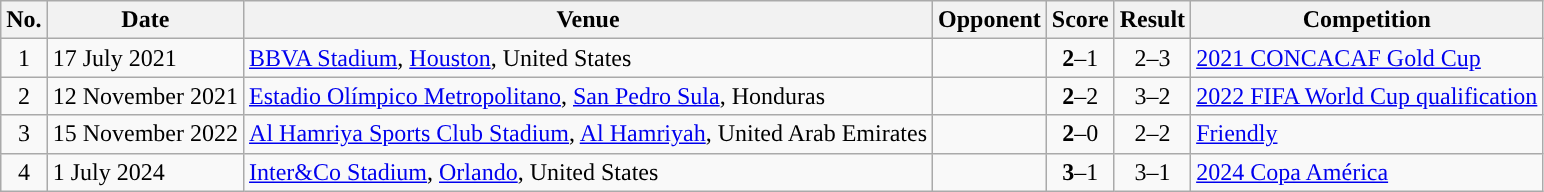<table class="wikitable sortable">
<tr>
<th scope="col">No.</th>
<th scope="col">Date</th>
<th scope="col">Venue</th>
<th scope="col">Opponent</th>
<th scope="col">Score</th>
<th scope="col">Result</th>
<th scope="col">Competition</th>
</tr>
<tr>
<td align="center">1</td>
<td>17 July 2021</td>
<td><a href='#'>BBVA Stadium</a>, <a href='#'>Houston</a>, United States</td>
<td></td>
<td align="center"><strong>2</strong>–1</td>
<td align="center">2–3</td>
<td><a href='#'>2021 CONCACAF Gold Cup</a></td>
</tr>
<tr>
<td align="center">2</td>
<td>12 November 2021</td>
<td><a href='#'>Estadio Olímpico Metropolitano</a>, <a href='#'>San Pedro Sula</a>, Honduras</td>
<td></td>
<td align="center"><strong>2</strong>–2</td>
<td align="center">3–2</td>
<td><a href='#'>2022 FIFA World Cup qualification</a></td>
</tr>
<tr>
<td align="center">3</td>
<td>15 November 2022</td>
<td><a href='#'>Al Hamriya Sports Club Stadium</a>, <a href='#'>Al Hamriyah</a>, United Arab Emirates</td>
<td></td>
<td align="center"><strong>2</strong>–0</td>
<td align="center">2–2</td>
<td><a href='#'>Friendly</a></td>
</tr>
<tr>
<td align="center">4</td>
<td>1 July 2024</td>
<td><a href='#'>Inter&Co Stadium</a>, <a href='#'>Orlando</a>, United States</td>
<td></td>
<td align="center"><strong>3</strong>–1</td>
<td align="center">3–1</td>
<td><a href='#'>2024 Copa América</a></td>
</tr>
</table>
